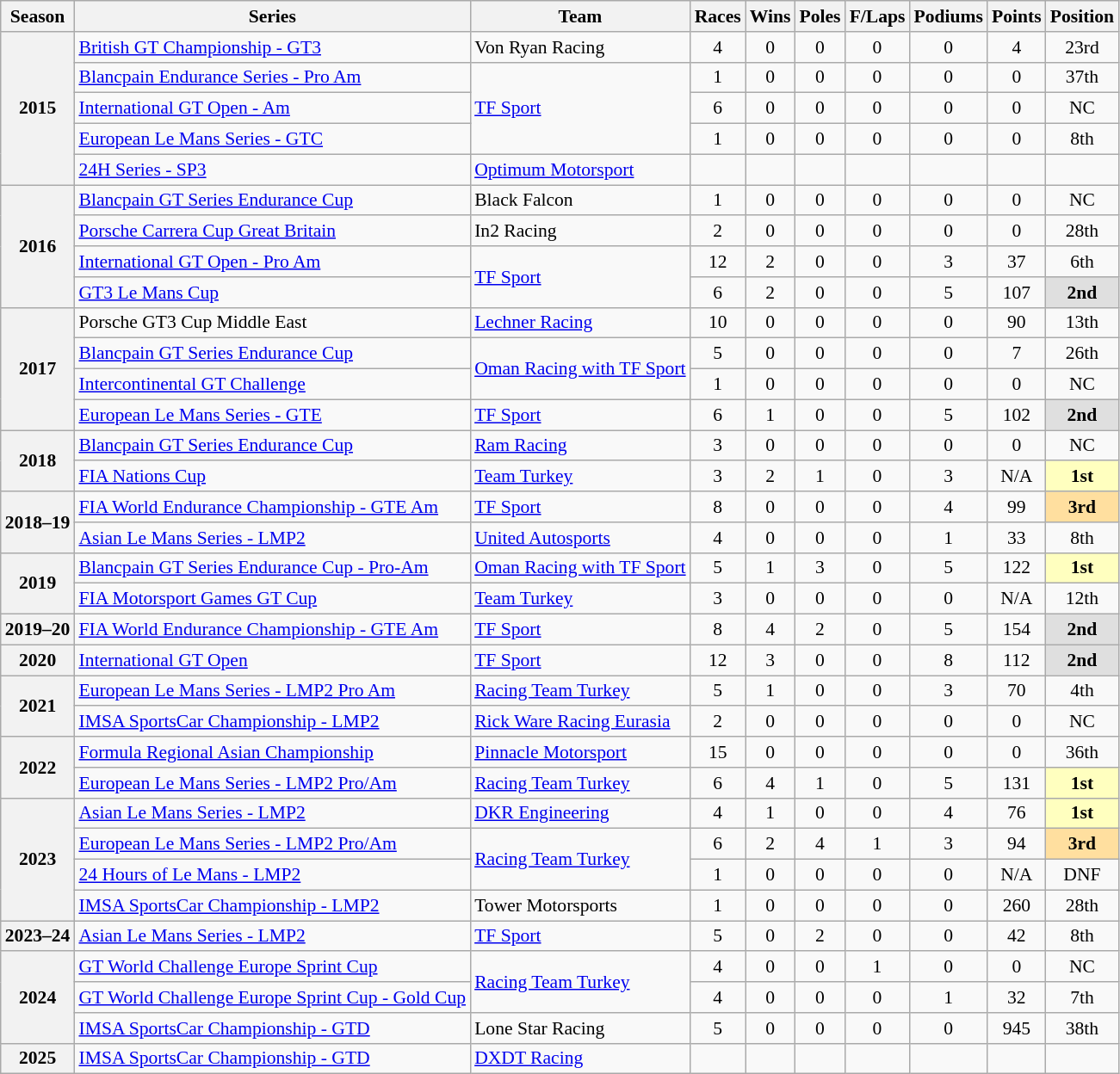<table class="wikitable" style="font-size: 90%; text-align:center">
<tr>
<th>Season</th>
<th>Series</th>
<th>Team</th>
<th>Races</th>
<th>Wins</th>
<th>Poles</th>
<th>F/Laps</th>
<th>Podiums</th>
<th>Points</th>
<th>Position</th>
</tr>
<tr>
<th rowspan="5">2015</th>
<td align="left"><a href='#'>British GT Championship - GT3</a></td>
<td align="left">Von Ryan Racing</td>
<td>4</td>
<td>0</td>
<td>0</td>
<td>0</td>
<td>0</td>
<td>4</td>
<td>23rd</td>
</tr>
<tr>
<td align=left><a href='#'>Blancpain Endurance Series - Pro Am</a></td>
<td rowspan="3" align=left><a href='#'>TF Sport</a></td>
<td>1</td>
<td>0</td>
<td>0</td>
<td>0</td>
<td>0</td>
<td>0</td>
<td>37th</td>
</tr>
<tr>
<td align=left><a href='#'>International GT Open - Am</a></td>
<td>6</td>
<td>0</td>
<td>0</td>
<td>0</td>
<td>0</td>
<td>0</td>
<td>NC</td>
</tr>
<tr>
<td align=left><a href='#'>European Le Mans Series - GTC</a></td>
<td>1</td>
<td>0</td>
<td>0</td>
<td>0</td>
<td>0</td>
<td>0</td>
<td>8th</td>
</tr>
<tr>
<td align=left><a href='#'>24H Series - SP3</a></td>
<td align=left><a href='#'>Optimum Motorsport</a></td>
<td></td>
<td></td>
<td></td>
<td></td>
<td></td>
<td></td>
<td></td>
</tr>
<tr>
<th rowspan="4">2016</th>
<td align="left"><a href='#'>Blancpain GT Series Endurance Cup</a></td>
<td align="left">Black Falcon</td>
<td>1</td>
<td>0</td>
<td>0</td>
<td>0</td>
<td>0</td>
<td>0</td>
<td>NC</td>
</tr>
<tr>
<td align=left><a href='#'>Porsche Carrera Cup Great Britain</a></td>
<td align=left>In2 Racing</td>
<td>2</td>
<td>0</td>
<td>0</td>
<td>0</td>
<td>0</td>
<td>0</td>
<td>28th</td>
</tr>
<tr>
<td align=left><a href='#'>International GT Open - Pro Am</a></td>
<td rowspan="2" align=left><a href='#'>TF Sport</a></td>
<td>12</td>
<td>2</td>
<td>0</td>
<td>0</td>
<td>3</td>
<td>37</td>
<td>6th</td>
</tr>
<tr>
<td align=left><a href='#'>GT3 Le Mans Cup</a></td>
<td>6</td>
<td>2</td>
<td>0</td>
<td>0</td>
<td>5</td>
<td>107</td>
<td style="background:#DFDFDF;"><strong>2nd</strong></td>
</tr>
<tr>
<th rowspan="4">2017</th>
<td align=left>Porsche GT3 Cup Middle East</td>
<td align=left><a href='#'>Lechner Racing</a></td>
<td>10</td>
<td>0</td>
<td>0</td>
<td>0</td>
<td>0</td>
<td>90</td>
<td>13th</td>
</tr>
<tr>
<td align=left><a href='#'>Blancpain GT Series Endurance Cup</a></td>
<td rowspan="2" align=left><a href='#'>Oman Racing with TF Sport</a></td>
<td>5</td>
<td>0</td>
<td>0</td>
<td>0</td>
<td>0</td>
<td>7</td>
<td>26th</td>
</tr>
<tr>
<td align=left><a href='#'>Intercontinental GT Challenge</a></td>
<td>1</td>
<td>0</td>
<td>0</td>
<td>0</td>
<td>0</td>
<td>0</td>
<td>NC</td>
</tr>
<tr>
<td align=left><a href='#'>European Le Mans Series - GTE</a></td>
<td align=left><a href='#'>TF Sport</a></td>
<td>6</td>
<td>1</td>
<td>0</td>
<td>0</td>
<td>5</td>
<td>102</td>
<td style="background:#DFDFDF;"><strong>2nd</strong></td>
</tr>
<tr>
<th rowspan="2">2018</th>
<td align="left"><a href='#'>Blancpain GT Series Endurance Cup</a></td>
<td align="left"><a href='#'>Ram Racing</a></td>
<td>3</td>
<td>0</td>
<td>0</td>
<td>0</td>
<td>0</td>
<td>0</td>
<td>NC</td>
</tr>
<tr>
<td align=left><a href='#'>FIA Nations Cup</a></td>
<td align=left><a href='#'>Team Turkey</a></td>
<td>3</td>
<td>2</td>
<td>1</td>
<td>0</td>
<td>3</td>
<td>N/A</td>
<td style="background:#FFFFBF;"><strong>1st</strong></td>
</tr>
<tr>
<th rowspan="2">2018–19</th>
<td align=left><a href='#'>FIA World Endurance Championship - GTE Am</a></td>
<td align=left><a href='#'>TF Sport</a></td>
<td>8</td>
<td>0</td>
<td>0</td>
<td>0</td>
<td>4</td>
<td>99</td>
<td style="background:#FFDF9F;"><strong>3rd</strong></td>
</tr>
<tr>
<td align=left><a href='#'>Asian Le Mans Series - LMP2</a></td>
<td align=left><a href='#'>United Autosports</a></td>
<td>4</td>
<td>0</td>
<td>0</td>
<td>0</td>
<td>1</td>
<td>33</td>
<td>8th</td>
</tr>
<tr>
<th rowspan="2">2019</th>
<td align=left><a href='#'>Blancpain GT Series Endurance Cup - Pro-Am</a></td>
<td align="left"><a href='#'>Oman Racing with TF Sport</a></td>
<td>5</td>
<td>1</td>
<td>3</td>
<td>0</td>
<td>5</td>
<td>122</td>
<td style="background:#FFFFBF;"><strong>1st</strong></td>
</tr>
<tr>
<td align=left><a href='#'>FIA Motorsport Games GT Cup</a></td>
<td align=left><a href='#'>Team Turkey</a></td>
<td>3</td>
<td>0</td>
<td>0</td>
<td>0</td>
<td>0</td>
<td>N/A</td>
<td>12th</td>
</tr>
<tr>
<th>2019–20</th>
<td align=left><a href='#'>FIA World Endurance Championship - GTE Am</a></td>
<td align=left><a href='#'>TF Sport</a></td>
<td>8</td>
<td>4</td>
<td>2</td>
<td>0</td>
<td>5</td>
<td>154</td>
<td style="background:#DFDFDF;"><strong>2nd</strong></td>
</tr>
<tr>
<th>2020</th>
<td align=left><a href='#'>International GT Open</a></td>
<td align=left><a href='#'>TF Sport</a></td>
<td>12</td>
<td>3</td>
<td>0</td>
<td>0</td>
<td>8</td>
<td>112</td>
<td style="background:#DFDFDF;"><strong>2nd</strong></td>
</tr>
<tr>
<th rowspan="2">2021</th>
<td align=left><a href='#'>European Le Mans Series - LMP2 Pro Am</a></td>
<td align=left><a href='#'>Racing Team Turkey</a></td>
<td>5</td>
<td>1</td>
<td>0</td>
<td>0</td>
<td>3</td>
<td>70</td>
<td>4th</td>
</tr>
<tr>
<td align=left><a href='#'>IMSA SportsCar Championship - LMP2</a></td>
<td align=left><a href='#'>Rick Ware Racing Eurasia</a></td>
<td>2</td>
<td>0</td>
<td>0</td>
<td>0</td>
<td>0</td>
<td>0</td>
<td>NC</td>
</tr>
<tr>
<th rowspan=2>2022</th>
<td align=left><a href='#'>Formula Regional Asian Championship</a></td>
<td align=left><a href='#'>Pinnacle Motorsport</a></td>
<td>15</td>
<td>0</td>
<td>0</td>
<td>0</td>
<td>0</td>
<td>0</td>
<td>36th</td>
</tr>
<tr>
<td align=left><a href='#'>European Le Mans Series - LMP2 Pro/Am</a></td>
<td align=left><a href='#'>Racing Team Turkey</a></td>
<td>6</td>
<td>4</td>
<td>1</td>
<td>0</td>
<td>5</td>
<td>131</td>
<td style="background:#FFFFBF;"><strong>1st</strong></td>
</tr>
<tr>
<th rowspan="4">2023</th>
<td align=left><a href='#'>Asian Le Mans Series - LMP2</a></td>
<td align=left><a href='#'>DKR Engineering</a></td>
<td>4</td>
<td>1</td>
<td>0</td>
<td>0</td>
<td>4</td>
<td>76</td>
<td style="background:#FFFFBF"><strong>1st</strong></td>
</tr>
<tr>
<td align=left><a href='#'>European Le Mans Series - LMP2 Pro/Am</a></td>
<td rowspan="2" align="left"><a href='#'>Racing Team Turkey</a></td>
<td>6</td>
<td>2</td>
<td>4</td>
<td>1</td>
<td>3</td>
<td>94</td>
<td style="background:#FFDF9F"><strong>3rd</strong></td>
</tr>
<tr>
<td align=left><a href='#'>24 Hours of Le Mans - LMP2</a></td>
<td>1</td>
<td>0</td>
<td>0</td>
<td>0</td>
<td>0</td>
<td>N/A</td>
<td>DNF</td>
</tr>
<tr>
<td align=left><a href='#'>IMSA SportsCar Championship - LMP2</a></td>
<td align=left>Tower Motorsports</td>
<td>1</td>
<td>0</td>
<td>0</td>
<td>0</td>
<td>0</td>
<td>260</td>
<td>28th</td>
</tr>
<tr>
<th>2023–24</th>
<td align=left><a href='#'>Asian Le Mans Series - LMP2</a></td>
<td align=left><a href='#'>TF Sport</a></td>
<td>5</td>
<td>0</td>
<td>2</td>
<td>0</td>
<td>0</td>
<td>42</td>
<td>8th</td>
</tr>
<tr>
<th rowspan="3">2024</th>
<td align=left><a href='#'>GT World Challenge Europe Sprint Cup</a></td>
<td rowspan="2" align=left><a href='#'>Racing Team Turkey</a></td>
<td>4</td>
<td>0</td>
<td>0</td>
<td>1</td>
<td>0</td>
<td>0</td>
<td>NC</td>
</tr>
<tr>
<td align="left"><a href='#'>GT World Challenge Europe Sprint Cup - Gold Cup</a></td>
<td>4</td>
<td>0</td>
<td>0</td>
<td>0</td>
<td>1</td>
<td>32</td>
<td>7th</td>
</tr>
<tr>
<td align=left><a href='#'>IMSA SportsCar Championship - GTD</a></td>
<td align=left>Lone Star Racing</td>
<td>5</td>
<td>0</td>
<td>0</td>
<td>0</td>
<td>0</td>
<td>945</td>
<td>38th</td>
</tr>
<tr>
<th>2025</th>
<td align=left><a href='#'>IMSA SportsCar Championship - GTD</a></td>
<td align=left><a href='#'>DXDT Racing</a></td>
<td></td>
<td></td>
<td></td>
<td></td>
<td></td>
<td></td>
<td></td>
</tr>
</table>
